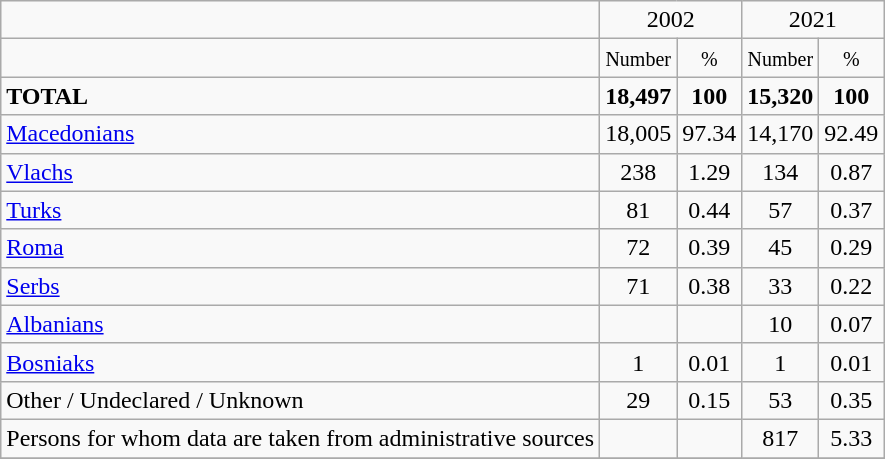<table class="wikitable">
<tr>
<td></td>
<td colspan="2" align="center">2002</td>
<td colspan="2" align="center">2021</td>
</tr>
<tr>
<td></td>
<td align="center"><small>Number</small></td>
<td align="center"><small>%</small></td>
<td align="center"><small>Number</small></td>
<td align="center"><small>%</small></td>
</tr>
<tr>
<td><strong>TOTAL</strong></td>
<td align="center"><strong>18,497</strong></td>
<td align="center"><strong>100</strong></td>
<td align="center"><strong>15,320</strong></td>
<td align="center"><strong>100</strong></td>
</tr>
<tr>
<td><a href='#'>Macedonians</a></td>
<td align="center">18,005</td>
<td align="center">97.34</td>
<td align="center">14,170</td>
<td align="center">92.49</td>
</tr>
<tr>
<td><a href='#'>Vlachs</a></td>
<td align="center">238</td>
<td align="center">1.29</td>
<td align="center">134</td>
<td align="center">0.87</td>
</tr>
<tr>
<td><a href='#'>Turks</a></td>
<td align="center">81</td>
<td align="center">0.44</td>
<td align="center">57</td>
<td align="center">0.37</td>
</tr>
<tr>
<td><a href='#'>Roma</a></td>
<td align="center">72</td>
<td align="center">0.39</td>
<td align="center">45</td>
<td align="center">0.29</td>
</tr>
<tr>
<td><a href='#'>Serbs</a></td>
<td align="center">71</td>
<td align="center">0.38</td>
<td align="center">33</td>
<td align="center">0.22</td>
</tr>
<tr>
<td><a href='#'>Albanians</a></td>
<td align="center"></td>
<td align="center"></td>
<td align="center">10</td>
<td align="center">0.07</td>
</tr>
<tr>
<td><a href='#'>Bosniaks</a></td>
<td align="center">1</td>
<td align="center">0.01</td>
<td align="center">1</td>
<td align="center">0.01</td>
</tr>
<tr>
<td>Other / Undeclared / Unknown</td>
<td align="center">29</td>
<td align="center">0.15</td>
<td align="center">53</td>
<td align="center">0.35</td>
</tr>
<tr>
<td>Persons for whom data are taken from administrative sources</td>
<td align="center"></td>
<td align="center"></td>
<td align="center">817</td>
<td align="center">5.33</td>
</tr>
<tr>
</tr>
</table>
